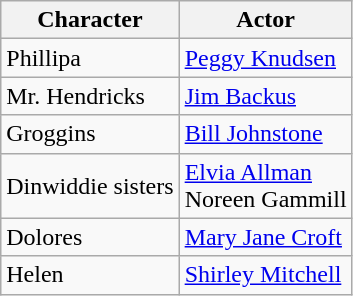<table class="wikitable">
<tr>
<th>Character</th>
<th>Actor</th>
</tr>
<tr>
<td>Phillipa</td>
<td><a href='#'>Peggy Knudsen</a></td>
</tr>
<tr>
<td>Mr. Hendricks</td>
<td><a href='#'>Jim Backus</a></td>
</tr>
<tr>
<td>Groggins</td>
<td><a href='#'>Bill Johnstone</a></td>
</tr>
<tr>
<td>Dinwiddie sisters</td>
<td><a href='#'>Elvia Allman</a><br>Noreen Gammill</td>
</tr>
<tr>
<td>Dolores</td>
<td><a href='#'>Mary Jane Croft</a></td>
</tr>
<tr>
<td>Helen</td>
<td><a href='#'>Shirley Mitchell</a></td>
</tr>
</table>
